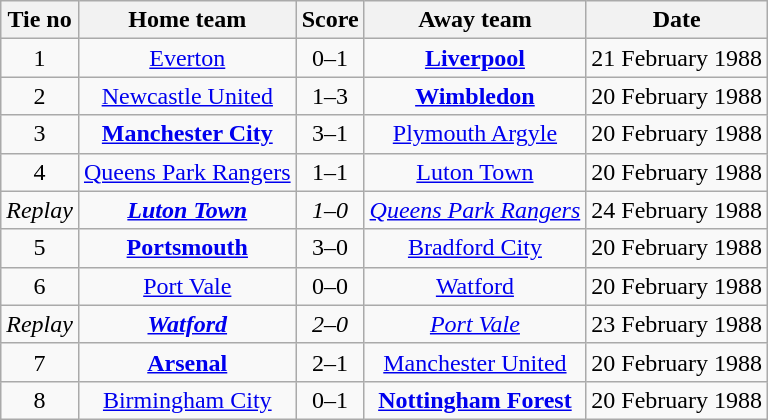<table class="wikitable" style="text-align: center">
<tr>
<th>Tie no</th>
<th>Home team</th>
<th>Score</th>
<th>Away team</th>
<th>Date</th>
</tr>
<tr>
<td>1</td>
<td><a href='#'>Everton</a></td>
<td>0–1</td>
<td><strong><a href='#'>Liverpool</a></strong></td>
<td>21 February 1988</td>
</tr>
<tr>
<td>2</td>
<td><a href='#'>Newcastle United</a></td>
<td>1–3</td>
<td><strong><a href='#'>Wimbledon</a></strong></td>
<td>20 February 1988</td>
</tr>
<tr>
<td>3</td>
<td><strong><a href='#'>Manchester City</a></strong></td>
<td>3–1</td>
<td><a href='#'>Plymouth Argyle</a></td>
<td>20 February 1988</td>
</tr>
<tr>
<td>4</td>
<td><a href='#'>Queens Park Rangers</a></td>
<td>1–1</td>
<td><a href='#'>Luton Town</a></td>
<td>20 February 1988</td>
</tr>
<tr>
<td><em>Replay</em></td>
<td><strong><em><a href='#'>Luton Town</a></em></strong></td>
<td><em>1–0</em></td>
<td><em><a href='#'>Queens Park Rangers</a></em></td>
<td>24 February 1988</td>
</tr>
<tr>
<td>5</td>
<td><strong><a href='#'>Portsmouth</a></strong></td>
<td>3–0</td>
<td><a href='#'>Bradford City</a></td>
<td>20 February 1988</td>
</tr>
<tr>
<td>6</td>
<td><a href='#'>Port Vale</a></td>
<td>0–0</td>
<td><a href='#'>Watford</a></td>
<td>20 February 1988</td>
</tr>
<tr>
<td><em>Replay</em></td>
<td><strong><em><a href='#'>Watford</a></em></strong></td>
<td><em>2–0</em></td>
<td><em><a href='#'>Port Vale</a></em></td>
<td>23 February 1988</td>
</tr>
<tr>
<td>7</td>
<td><strong><a href='#'>Arsenal</a></strong></td>
<td>2–1</td>
<td><a href='#'>Manchester United</a></td>
<td>20 February 1988</td>
</tr>
<tr>
<td>8</td>
<td><a href='#'>Birmingham City</a></td>
<td>0–1</td>
<td><strong><a href='#'>Nottingham Forest</a></strong></td>
<td>20 February 1988</td>
</tr>
</table>
